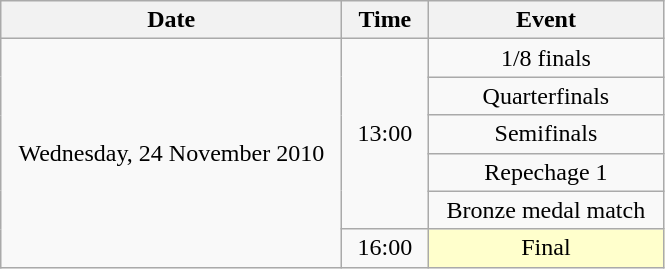<table class = "wikitable" style="text-align:center;">
<tr>
<th width=220>Date</th>
<th width=50>Time</th>
<th width=150>Event</th>
</tr>
<tr>
<td rowspan=6>Wednesday, 24 November 2010</td>
<td rowspan=5>13:00</td>
<td>1/8 finals</td>
</tr>
<tr>
<td>Quarterfinals</td>
</tr>
<tr>
<td>Semifinals</td>
</tr>
<tr>
<td>Repechage 1</td>
</tr>
<tr>
<td>Bronze medal match</td>
</tr>
<tr>
<td>16:00</td>
<td bgcolor=ffffcc>Final</td>
</tr>
</table>
